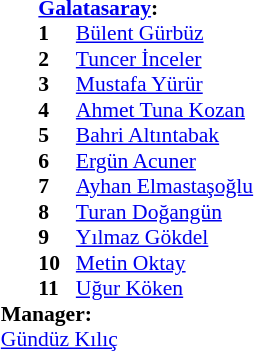<table style="font-size: 90%" cellspacing="0" cellpadding="0" align=center>
<tr>
<td></td>
<td colspan="4"><strong><a href='#'>Galatasaray</a>:</strong></td>
</tr>
<tr>
<th width=25></th>
<th width=25></th>
</tr>
<tr>
<td></td>
<td><strong>1</strong></td>
<td> <a href='#'>Bülent Gürbüz</a></td>
<td></td>
<td></td>
</tr>
<tr>
<td></td>
<td><strong>2</strong></td>
<td> <a href='#'>Tuncer İnceler</a></td>
<td></td>
<td></td>
</tr>
<tr>
<td></td>
<td><strong>3</strong></td>
<td> <a href='#'>Mustafa Yürür</a></td>
<td></td>
<td></td>
<td></td>
</tr>
<tr>
<td></td>
<td><strong>4</strong></td>
<td> <a href='#'>Ahmet Tuna Kozan</a></td>
<td></td>
<td></td>
<td></td>
</tr>
<tr>
<td></td>
<td><strong>5</strong></td>
<td> <a href='#'>Bahri Altıntabak</a></td>
<td></td>
<td></td>
<td></td>
</tr>
<tr>
<td></td>
<td><strong>6</strong></td>
<td> <a href='#'>Ergün Acuner</a></td>
<td></td>
<td></td>
<td></td>
</tr>
<tr>
<td></td>
<td><strong>7</strong></td>
<td> <a href='#'>Ayhan Elmastaşoğlu</a></td>
<td></td>
<td></td>
<td></td>
</tr>
<tr>
<td></td>
<td><strong>8</strong></td>
<td> <a href='#'>Turan Doğangün</a></td>
<td></td>
<td></td>
<td></td>
</tr>
<tr>
<td></td>
<td><strong>9</strong></td>
<td> <a href='#'>Yılmaz Gökdel</a></td>
<td></td>
<td></td>
<td></td>
</tr>
<tr>
<td></td>
<td><strong>10</strong></td>
<td> <a href='#'>Metin Oktay</a></td>
<td></td>
<td></td>
<td></td>
</tr>
<tr>
<td></td>
<td><strong>11</strong></td>
<td> <a href='#'>Uğur Köken</a></td>
<td></td>
<td></td>
<td></td>
</tr>
<tr>
<td colspan=3><strong>Manager:</strong></td>
</tr>
<tr>
<td colspan=4> <a href='#'>Gündüz Kılıç</a></td>
</tr>
</table>
